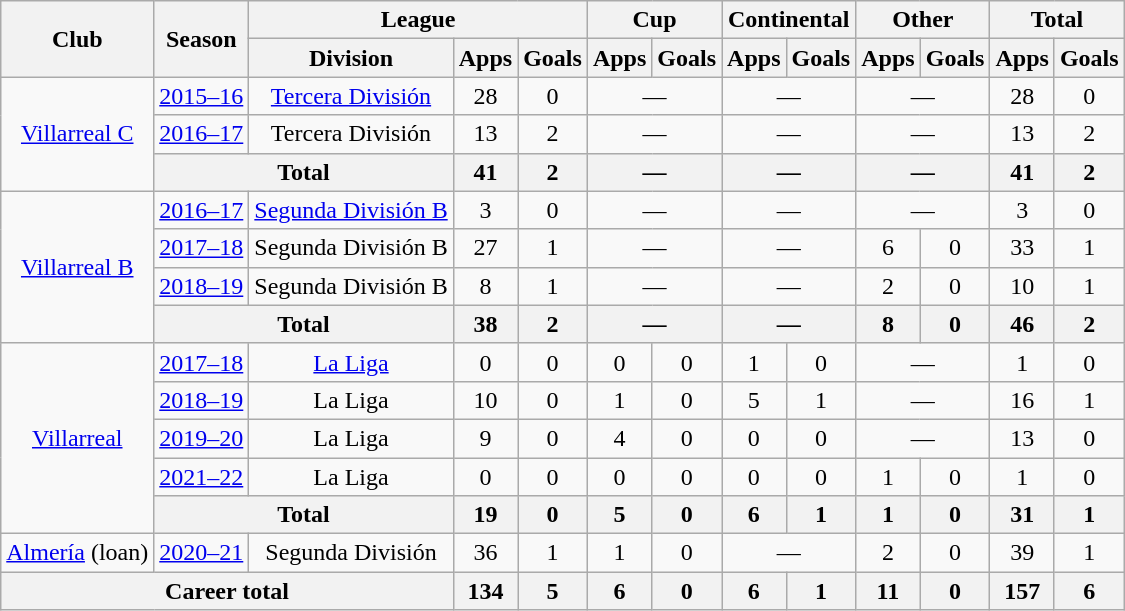<table class="wikitable" style="text-align:center">
<tr>
<th rowspan="2">Club</th>
<th rowspan="2">Season</th>
<th colspan="3">League</th>
<th colspan="2">Cup</th>
<th colspan="2">Continental</th>
<th colspan="2">Other</th>
<th colspan="2">Total</th>
</tr>
<tr>
<th>Division</th>
<th>Apps</th>
<th>Goals</th>
<th>Apps</th>
<th>Goals</th>
<th>Apps</th>
<th>Goals</th>
<th>Apps</th>
<th>Goals</th>
<th>Apps</th>
<th>Goals</th>
</tr>
<tr>
<td rowspan="3"><a href='#'>Villarreal C</a></td>
<td><a href='#'>2015–16</a></td>
<td><a href='#'>Tercera División</a></td>
<td>28</td>
<td>0</td>
<td colspan="2">—</td>
<td colspan="2">—</td>
<td colspan="2">—</td>
<td>28</td>
<td>0</td>
</tr>
<tr>
<td><a href='#'>2016–17</a></td>
<td>Tercera División</td>
<td>13</td>
<td>2</td>
<td colspan="2">—</td>
<td colspan="2">—</td>
<td colspan="2">—</td>
<td>13</td>
<td>2</td>
</tr>
<tr>
<th colspan="2">Total</th>
<th>41</th>
<th>2</th>
<th colspan="2">—</th>
<th colspan="2">—</th>
<th colspan="2">—</th>
<th>41</th>
<th>2</th>
</tr>
<tr>
<td rowspan="4"><a href='#'>Villarreal B</a></td>
<td><a href='#'>2016–17</a></td>
<td><a href='#'>Segunda División B</a></td>
<td>3</td>
<td>0</td>
<td colspan="2">—</td>
<td colspan="2">—</td>
<td colspan="2">—</td>
<td>3</td>
<td>0</td>
</tr>
<tr>
<td><a href='#'>2017–18</a></td>
<td>Segunda División B</td>
<td>27</td>
<td>1</td>
<td colspan="2">—</td>
<td colspan="2">—</td>
<td>6</td>
<td>0</td>
<td>33</td>
<td>1</td>
</tr>
<tr>
<td><a href='#'>2018–19</a></td>
<td>Segunda División B</td>
<td>8</td>
<td>1</td>
<td colspan="2">—</td>
<td colspan="2">—</td>
<td>2</td>
<td>0</td>
<td>10</td>
<td>1</td>
</tr>
<tr>
<th colspan="2">Total</th>
<th>38</th>
<th>2</th>
<th colspan="2">—</th>
<th colspan="2">—</th>
<th>8</th>
<th>0</th>
<th>46</th>
<th>2</th>
</tr>
<tr>
<td rowspan="5"><a href='#'>Villarreal</a></td>
<td><a href='#'>2017–18</a></td>
<td><a href='#'>La Liga</a></td>
<td>0</td>
<td>0</td>
<td>0</td>
<td>0</td>
<td>1</td>
<td>0</td>
<td colspan="2">—</td>
<td>1</td>
<td>0</td>
</tr>
<tr>
<td><a href='#'>2018–19</a></td>
<td>La Liga</td>
<td>10</td>
<td>0</td>
<td>1</td>
<td>0</td>
<td>5</td>
<td>1</td>
<td colspan="2">—</td>
<td>16</td>
<td>1</td>
</tr>
<tr>
<td><a href='#'>2019–20</a></td>
<td>La Liga</td>
<td>9</td>
<td>0</td>
<td>4</td>
<td>0</td>
<td>0</td>
<td>0</td>
<td colspan="2">—</td>
<td>13</td>
<td>0</td>
</tr>
<tr>
<td><a href='#'>2021–22</a></td>
<td>La Liga</td>
<td>0</td>
<td>0</td>
<td>0</td>
<td>0</td>
<td>0</td>
<td>0</td>
<td>1</td>
<td>0</td>
<td>1</td>
<td>0</td>
</tr>
<tr>
<th colspan="2">Total</th>
<th>19</th>
<th>0</th>
<th>5</th>
<th>0</th>
<th>6</th>
<th>1</th>
<th>1</th>
<th>0</th>
<th>31</th>
<th>1</th>
</tr>
<tr>
<td><a href='#'>Almería</a> (loan)</td>
<td><a href='#'>2020–21</a></td>
<td>Segunda División</td>
<td>36</td>
<td>1</td>
<td>1</td>
<td>0</td>
<td colspan="2">—</td>
<td>2</td>
<td>0</td>
<td>39</td>
<td>1</td>
</tr>
<tr>
<th colspan="3">Career total</th>
<th>134</th>
<th>5</th>
<th>6</th>
<th>0</th>
<th>6</th>
<th>1</th>
<th>11</th>
<th>0</th>
<th>157</th>
<th>6</th>
</tr>
</table>
